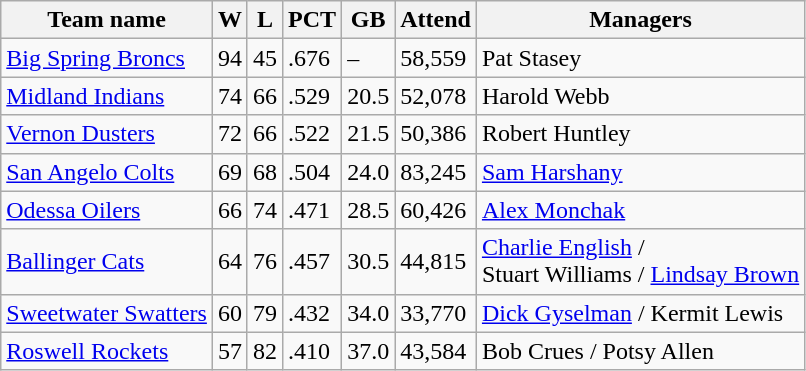<table class="wikitable">
<tr>
<th>Team name</th>
<th>W</th>
<th>L</th>
<th>PCT</th>
<th>GB</th>
<th>Attend</th>
<th>Managers</th>
</tr>
<tr>
<td><a href='#'>Big Spring Broncs</a></td>
<td>94</td>
<td>45</td>
<td>.676</td>
<td>–</td>
<td>58,559</td>
<td>Pat Stasey</td>
</tr>
<tr>
<td><a href='#'>Midland Indians</a></td>
<td>74</td>
<td>66</td>
<td>.529</td>
<td>20.5</td>
<td>52,078</td>
<td>Harold Webb</td>
</tr>
<tr>
<td><a href='#'>Vernon Dusters</a></td>
<td>72</td>
<td>66</td>
<td>.522</td>
<td>21.5</td>
<td>50,386</td>
<td>Robert Huntley</td>
</tr>
<tr>
<td><a href='#'>San Angelo Colts</a></td>
<td>69</td>
<td>68</td>
<td>.504</td>
<td>24.0</td>
<td>83,245</td>
<td><a href='#'>Sam Harshany</a></td>
</tr>
<tr>
<td><a href='#'>Odessa Oilers</a></td>
<td>66</td>
<td>74</td>
<td>.471</td>
<td>28.5</td>
<td>60,426</td>
<td><a href='#'>Alex Monchak</a></td>
</tr>
<tr>
<td><a href='#'>Ballinger Cats</a></td>
<td>64</td>
<td>76</td>
<td>.457</td>
<td>30.5</td>
<td>44,815</td>
<td><a href='#'>Charlie English</a> /<br>  Stuart Williams / <a href='#'>Lindsay Brown</a></td>
</tr>
<tr>
<td><a href='#'>Sweetwater Swatters</a></td>
<td>60</td>
<td>79</td>
<td>.432</td>
<td>34.0</td>
<td>33,770</td>
<td><a href='#'>Dick Gyselman</a> / Kermit Lewis</td>
</tr>
<tr>
<td><a href='#'>Roswell Rockets</a></td>
<td>57</td>
<td>82</td>
<td>.410</td>
<td>37.0</td>
<td>43,584</td>
<td>Bob Crues / Potsy Allen</td>
</tr>
</table>
